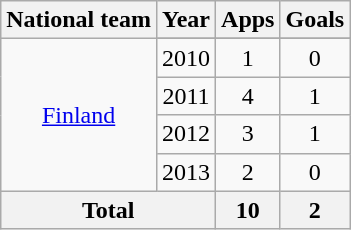<table class="wikitable" style="text-align:center">
<tr>
<th>National team</th>
<th>Year</th>
<th>Apps</th>
<th>Goals</th>
</tr>
<tr>
<td rowspan="5"><a href='#'>Finland</a></td>
</tr>
<tr>
<td>2010</td>
<td>1</td>
<td>0</td>
</tr>
<tr>
<td>2011</td>
<td>4</td>
<td>1</td>
</tr>
<tr>
<td>2012</td>
<td>3</td>
<td>1</td>
</tr>
<tr>
<td>2013</td>
<td>2</td>
<td>0</td>
</tr>
<tr>
<th colspan=2>Total</th>
<th>10</th>
<th>2</th>
</tr>
</table>
